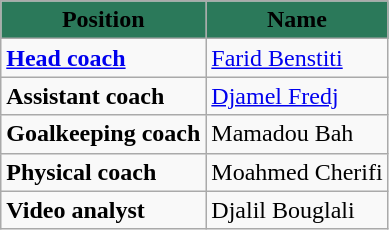<table class="wikitable">
<tr>
<th style="background-color:#2B795A;"><span>Position</span></th>
<th style="background-color:#2B795A;"><span>Name</span></th>
</tr>
<tr>
<td><strong><a href='#'>Head coach</a></strong></td>
<td> <a href='#'>Farid Benstiti</a></td>
</tr>
<tr>
<td><strong>Assistant coach</strong></td>
<td> <a href='#'>Djamel Fredj</a></td>
</tr>
<tr>
<td><strong>Goalkeeping coach</strong></td>
<td> Mamadou Bah</td>
</tr>
<tr>
<td><strong>Physical coach</strong></td>
<td> Moahmed Cherifi</td>
</tr>
<tr>
<td><strong>Video analyst</strong></td>
<td>  Djalil Bouglali</td>
</tr>
</table>
